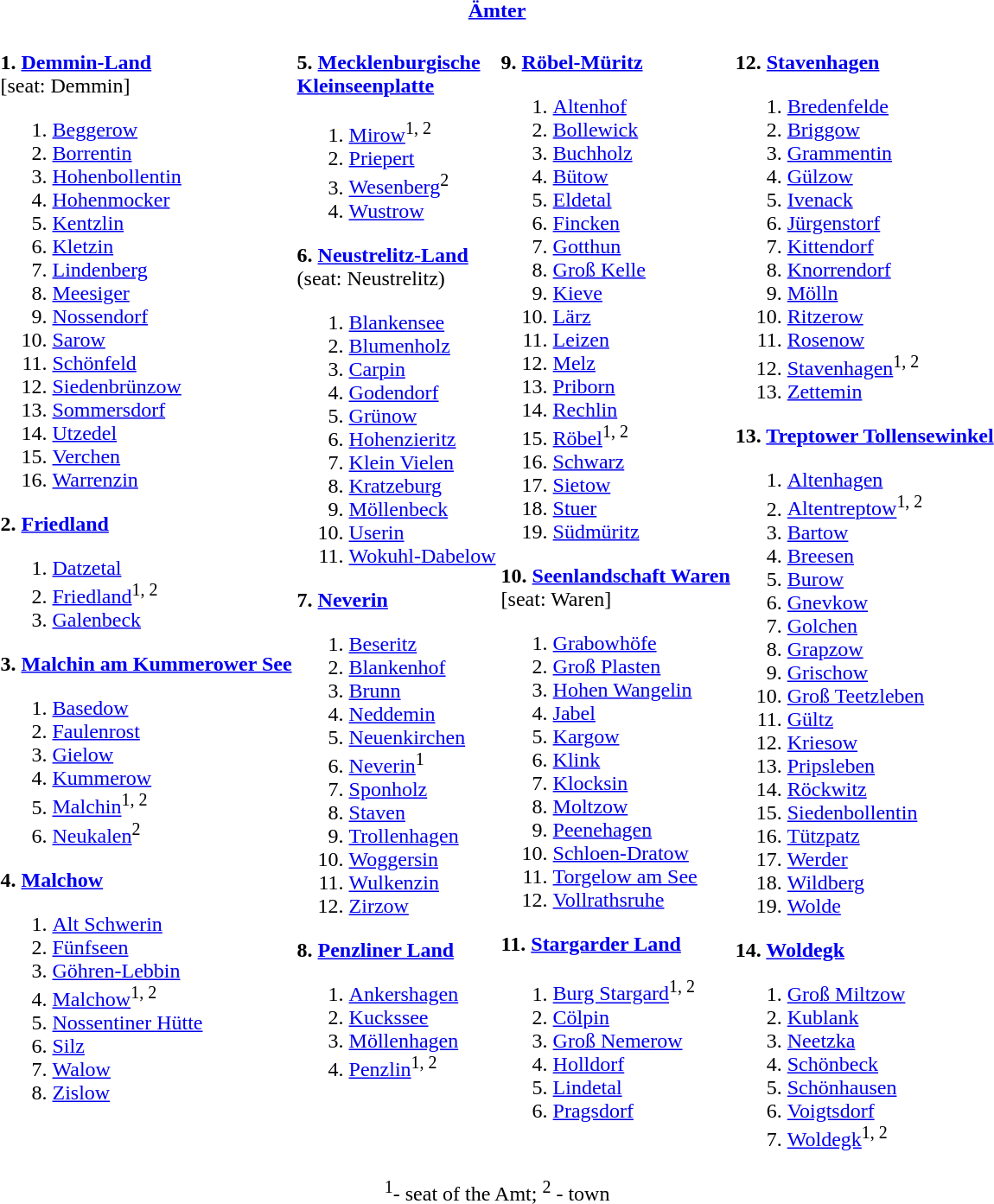<table>
<tr>
<th colspan=4><a href='#'>Ämter</a></th>
</tr>
<tr valign=top>
<td><br><strong>1. <a href='#'>Demmin-Land</a></strong><br>[seat: Demmin]<ol><li><a href='#'>Beggerow</a></li><li><a href='#'>Borrentin</a></li><li><a href='#'>Hohenbollentin</a></li><li><a href='#'>Hohenmocker</a></li><li><a href='#'>Kentzlin</a></li><li><a href='#'>Kletzin</a></li><li><a href='#'>Lindenberg</a></li><li><a href='#'>Meesiger</a></li><li><a href='#'>Nossendorf</a></li><li><a href='#'>Sarow</a></li><li><a href='#'>Schönfeld</a></li><li><a href='#'>Siedenbrünzow</a></li><li><a href='#'>Sommersdorf</a></li><li><a href='#'>Utzedel</a></li><li><a href='#'>Verchen</a></li><li><a href='#'>Warrenzin</a></li></ol><strong>2. <a href='#'>Friedland</a></strong><ol><li><a href='#'>Datzetal</a></li><li><a href='#'>Friedland</a><sup>1, 2</sup></li><li><a href='#'>Galenbeck</a></li></ol><strong>3. <a href='#'>Malchin am Kummerower See</a></strong><ol><li><a href='#'>Basedow</a></li><li><a href='#'>Faulenrost</a></li><li><a href='#'>Gielow</a></li><li><a href='#'>Kummerow</a></li><li><a href='#'>Malchin</a><sup>1, 2</sup></li><li><a href='#'>Neukalen</a><sup>2</sup></li></ol><strong>4. <a href='#'>Malchow</a></strong><ol><li><a href='#'>Alt Schwerin</a></li><li><a href='#'>Fünfseen</a></li><li><a href='#'>Göhren-Lebbin</a></li><li><a href='#'>Malchow</a><sup>1, 2</sup></li><li><a href='#'>Nossentiner Hütte</a></li><li><a href='#'>Silz</a></li><li><a href='#'>Walow</a></li><li><a href='#'>Zislow</a></li></ol></td>
<td><br><strong>5. <a href='#'>Mecklenburgische<br>Kleinseenplatte</a></strong><ol><li><a href='#'>Mirow</a><sup>1, 2</sup></li><li><a href='#'>Priepert</a></li><li><a href='#'>Wesenberg</a><sup>2</sup></li><li><a href='#'>Wustrow</a></li></ol><strong>6. <a href='#'>Neustrelitz-Land</a></strong><br>(seat: Neustrelitz)<ol><li><a href='#'>Blankensee</a></li><li><a href='#'>Blumenholz</a></li><li><a href='#'>Carpin</a></li><li><a href='#'>Godendorf</a></li><li><a href='#'>Grünow</a></li><li><a href='#'>Hohenzieritz</a></li><li><a href='#'>Klein Vielen</a></li><li><a href='#'>Kratzeburg</a></li><li><a href='#'>Möllenbeck</a></li><li><a href='#'>Userin</a></li><li><a href='#'>Wokuhl-Dabelow</a></li></ol><strong>7. <a href='#'>Neverin</a></strong><ol><li><a href='#'>Beseritz</a></li><li><a href='#'>Blankenhof</a></li><li><a href='#'>Brunn</a></li><li><a href='#'>Neddemin</a></li><li><a href='#'>Neuenkirchen</a></li><li><a href='#'>Neverin</a><sup>1</sup></li><li><a href='#'>Sponholz</a></li><li><a href='#'>Staven</a></li><li><a href='#'>Trollenhagen</a></li><li><a href='#'>Woggersin</a></li><li><a href='#'>Wulkenzin</a></li><li><a href='#'>Zirzow</a></li></ol><strong>8. <a href='#'>Penzliner Land</a></strong><ol><li><a href='#'>Ankershagen</a></li><li><a href='#'>Kuckssee</a></li><li><a href='#'>Möllenhagen</a></li><li><a href='#'>Penzlin</a><sup>1, 2</sup></li></ol></td>
<td><br><strong>9. <a href='#'>Röbel-Müritz</a></strong><ol><li><a href='#'>Altenhof</a></li><li><a href='#'>Bollewick</a></li><li><a href='#'>Buchholz</a></li><li><a href='#'>Bütow</a></li><li><a href='#'>Eldetal</a></li><li><a href='#'>Fincken</a></li><li><a href='#'>Gotthun</a></li><li><a href='#'>Groß Kelle</a></li><li><a href='#'>Kieve</a></li><li><a href='#'>Lärz</a></li><li><a href='#'>Leizen</a></li><li><a href='#'>Melz</a></li><li><a href='#'>Priborn</a></li><li><a href='#'>Rechlin</a></li><li><a href='#'>Röbel</a><sup>1, 2</sup></li><li><a href='#'>Schwarz</a></li><li><a href='#'>Sietow</a></li><li><a href='#'>Stuer</a></li><li><a href='#'>Südmüritz</a></li></ol><strong>10. <a href='#'>Seenlandschaft Waren</a></strong> <br>[seat: Waren]<ol><li><a href='#'>Grabowhöfe</a></li><li><a href='#'>Groß Plasten</a></li><li><a href='#'>Hohen Wangelin</a></li><li><a href='#'>Jabel</a></li><li><a href='#'>Kargow</a></li><li><a href='#'>Klink</a></li><li><a href='#'>Klocksin</a></li><li><a href='#'>Moltzow</a></li><li><a href='#'>Peenehagen</a></li><li><a href='#'>Schloen-Dratow</a></li><li><a href='#'>Torgelow am See</a></li><li><a href='#'>Vollrathsruhe</a></li></ol><strong>11. <a href='#'>Stargarder Land</a></strong><ol><li><a href='#'>Burg Stargard</a><sup>1, 2</sup></li><li><a href='#'>Cölpin</a></li><li><a href='#'>Groß Nemerow</a></li><li><a href='#'>Holldorf</a></li><li><a href='#'>Lindetal</a></li><li><a href='#'>Pragsdorf</a></li></ol></td>
<td><br><strong>12. <a href='#'>Stavenhagen</a></strong><ol><li><a href='#'>Bredenfelde</a></li><li><a href='#'>Briggow</a></li><li><a href='#'>Grammentin</a></li><li><a href='#'>Gülzow</a></li><li><a href='#'>Ivenack</a></li><li><a href='#'>Jürgenstorf</a></li><li><a href='#'>Kittendorf</a></li><li><a href='#'>Knorrendorf</a></li><li><a href='#'>Mölln</a></li><li><a href='#'>Ritzerow</a></li><li><a href='#'>Rosenow</a></li><li><a href='#'>Stavenhagen</a><sup>1, 2</sup></li><li><a href='#'>Zettemin</a></li></ol><strong>13. <a href='#'>Treptower Tollensewinkel</a></strong><ol><li><a href='#'>Altenhagen</a></li><li><a href='#'>Altentreptow</a><sup>1, 2</sup></li><li><a href='#'>Bartow</a></li><li><a href='#'>Breesen</a></li><li><a href='#'>Burow</a></li><li><a href='#'>Gnevkow</a></li><li><a href='#'>Golchen</a></li><li><a href='#'>Grapzow</a></li><li><a href='#'>Grischow</a></li><li><a href='#'>Groß Teetzleben</a></li><li><a href='#'>Gültz</a></li><li><a href='#'>Kriesow</a></li><li><a href='#'>Pripsleben</a></li><li><a href='#'>Röckwitz</a></li><li><a href='#'>Siedenbollentin</a></li><li><a href='#'>Tützpatz</a></li><li><a href='#'>Werder</a></li><li><a href='#'>Wildberg</a></li><li><a href='#'>Wolde</a></li></ol><strong>14. <a href='#'>Woldegk</a></strong><ol><li><a href='#'>Groß Miltzow</a></li><li><a href='#'>Kublank</a></li><li><a href='#'>Neetzka</a></li><li><a href='#'>Schönbeck</a></li><li><a href='#'>Schönhausen</a></li><li><a href='#'>Voigtsdorf</a></li><li><a href='#'>Woldegk</a><sup>1, 2</sup></li></ol></td>
</tr>
<tr>
<td colspan=4 align=center><sup>1</sup>-  seat of the Amt; <sup>2</sup> - town</td>
</tr>
</table>
